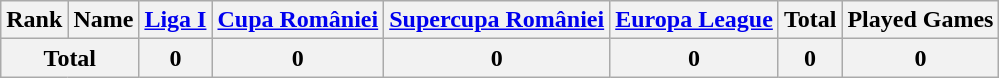<table class="wikitable sortable" style="text-align: center;">
<tr>
<th>Rank</th>
<th>Name</th>
<th><a href='#'>Liga I</a></th>
<th><a href='#'>Cupa României</a></th>
<th><a href='#'>Supercupa României</a></th>
<th><a href='#'>Europa League</a></th>
<th>Total</th>
<th>Played Games</th>
</tr>
<tr>
<th colspan=2>Total</th>
<th>0</th>
<th>0</th>
<th>0</th>
<th>0</th>
<th>0</th>
<th>0</th>
</tr>
</table>
